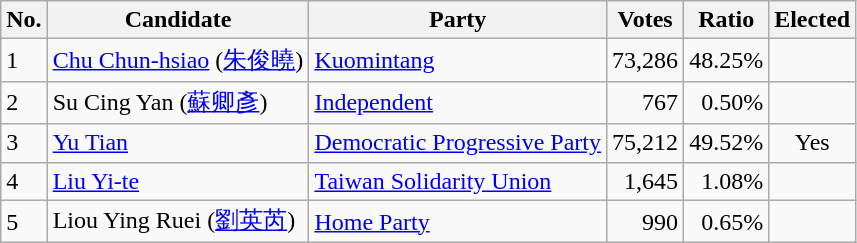<table class=wikitable>
<tr>
<th>No.</th>
<th>Candidate</th>
<th>Party</th>
<th>Votes</th>
<th>Ratio</th>
<th>Elected</th>
</tr>
<tr>
<td>1</td>
<td><a href='#'>Chu Chun-hsiao</a> (<a href='#'>朱俊曉</a>)</td>
<td><a href='#'>Kuomintang</a></td>
<td align="right">73,286</td>
<td align="right">48.25%</td>
<td></td>
</tr>
<tr>
<td>2</td>
<td>Su Cing Yan (<a href='#'>蘇卿彥</a>)</td>
<td><a href='#'>Independent</a></td>
<td align="right">767</td>
<td align="right">0.50%</td>
<td></td>
</tr>
<tr>
<td>3</td>
<td><a href='#'>Yu Tian</a></td>
<td><a href='#'>Democratic Progressive Party</a></td>
<td align="right">75,212</td>
<td align="right">49.52%</td>
<td align="center">Yes</td>
</tr>
<tr>
<td>4</td>
<td><a href='#'>Liu Yi-te</a></td>
<td><a href='#'>Taiwan Solidarity Union</a></td>
<td align="right">1,645</td>
<td align="right">1.08%</td>
<td></td>
</tr>
<tr>
<td>5</td>
<td>Liou Ying Ruei (<a href='#'>劉英芮</a>)</td>
<td> <a href='#'>Home Party</a></td>
<td align="right">990</td>
<td align="right">0.65%</td>
<td></td>
</tr>
</table>
